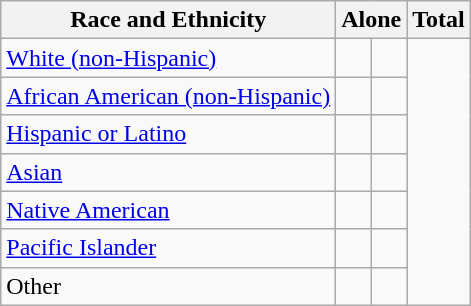<table class="wikitable sortable collapsible"; text-align:right; font-size:80%;">
<tr>
<th>Race and Ethnicity</th>
<th colspan="2" data-sort-type=number>Alone</th>
<th colspan="2" data-sort-type=number>Total</th>
</tr>
<tr>
<td><a href='#'>White (non-Hispanic)</a></td>
<td align=right></td>
<td align=right></td>
</tr>
<tr>
<td><a href='#'>African American (non-Hispanic)</a></td>
<td align=right></td>
<td align=right></td>
</tr>
<tr>
<td><a href='#'>Hispanic or Latino</a></td>
<td align=right></td>
<td align=right></td>
</tr>
<tr>
<td><a href='#'>Asian</a></td>
<td align=right></td>
<td align=right></td>
</tr>
<tr>
<td><a href='#'>Native American</a></td>
<td align=right></td>
<td align=right></td>
</tr>
<tr>
<td><a href='#'>Pacific Islander</a></td>
<td align=right></td>
<td align=right></td>
</tr>
<tr>
<td>Other</td>
<td align=right></td>
<td align=right></td>
</tr>
</table>
